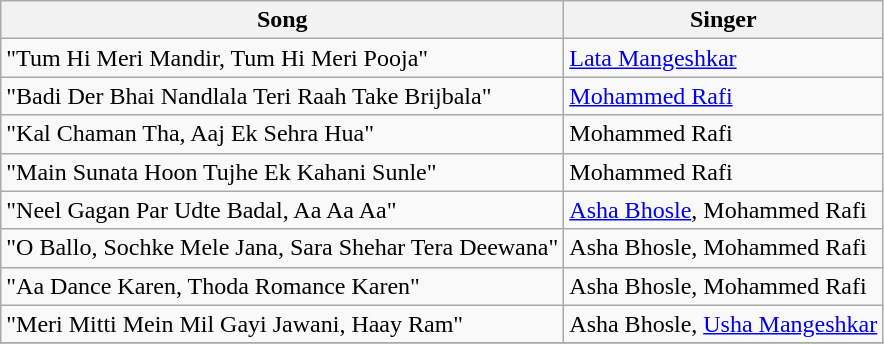<table class="wikitable">
<tr>
<th>Song</th>
<th>Singer</th>
</tr>
<tr>
<td>"Tum Hi Meri Mandir, Tum Hi Meri Pooja"</td>
<td><a href='#'>Lata Mangeshkar</a></td>
</tr>
<tr>
<td>"Badi Der Bhai Nandlala Teri Raah Take Brijbala"</td>
<td><a href='#'>Mohammed Rafi</a></td>
</tr>
<tr>
<td>"Kal Chaman Tha, Aaj Ek Sehra Hua"</td>
<td>Mohammed Rafi</td>
</tr>
<tr>
<td>"Main Sunata Hoon Tujhe Ek Kahani Sunle"</td>
<td>Mohammed Rafi</td>
</tr>
<tr>
<td>"Neel Gagan Par Udte Badal, Aa Aa Aa"</td>
<td><a href='#'>Asha Bhosle</a>, Mohammed Rafi</td>
</tr>
<tr>
<td>"O Ballo, Sochke Mele Jana, Sara Shehar Tera Deewana"</td>
<td>Asha Bhosle, Mohammed Rafi</td>
</tr>
<tr>
<td>"Aa Dance Karen, Thoda Romance Karen"</td>
<td>Asha Bhosle, Mohammed Rafi</td>
</tr>
<tr>
<td>"Meri Mitti Mein Mil Gayi Jawani, Haay Ram"</td>
<td>Asha Bhosle, <a href='#'>Usha Mangeshkar</a></td>
</tr>
<tr>
</tr>
</table>
